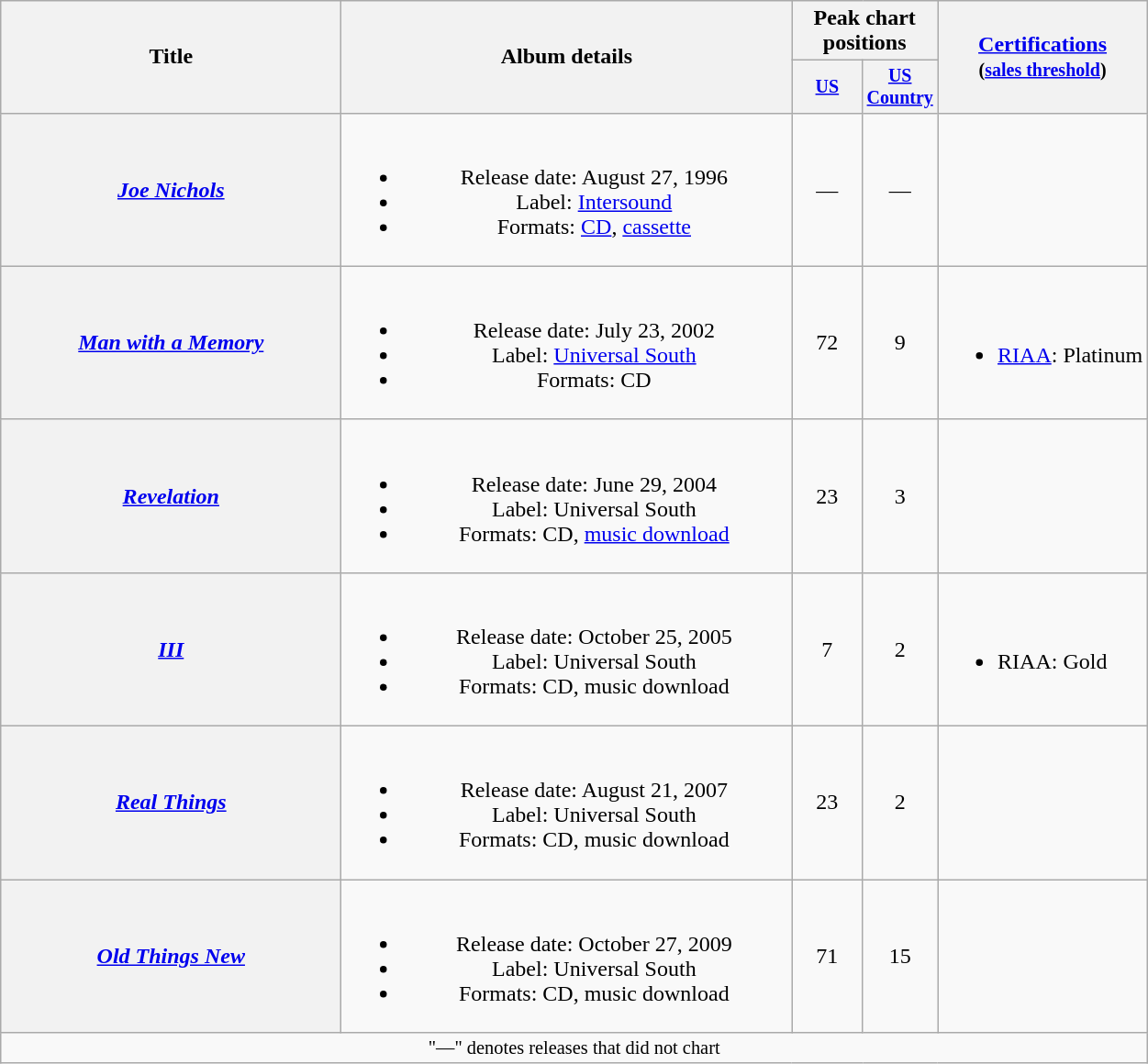<table class="wikitable plainrowheaders" style="text-align:center;">
<tr>
<th scope="col" rowspan="2" style="width:15em;">Title</th>
<th scope="col" rowspan="2" style="width:20em;">Album details</th>
<th scope="col" colspan="2">Peak chart<br>positions</th>
<th scope="col" rowspan="2"><a href='#'>Certifications</a><br><small>(<a href='#'>sales threshold</a>)</small></th>
</tr>
<tr style="font-size:smaller;">
<th scope="col" width="45"><a href='#'>US</a><br></th>
<th scope="col" width="45"><a href='#'>US Country</a><br></th>
</tr>
<tr>
<th scope="row"><em><a href='#'>Joe Nichols</a></em></th>
<td><br><ul><li>Release date: August 27, 1996</li><li>Label: <a href='#'>Intersound</a></li><li>Formats: <a href='#'>CD</a>, <a href='#'>cassette</a></li></ul></td>
<td>—</td>
<td>—</td>
<td></td>
</tr>
<tr>
<th scope="row"><em><a href='#'>Man with a Memory</a></em></th>
<td><br><ul><li>Release date: July 23, 2002</li><li>Label: <a href='#'>Universal South</a></li><li>Formats: CD</li></ul></td>
<td>72</td>
<td>9</td>
<td align="left"><br><ul><li><a href='#'>RIAA</a>: Platinum</li></ul></td>
</tr>
<tr>
<th scope="row"><em><a href='#'>Revelation</a></em></th>
<td><br><ul><li>Release date: June 29, 2004</li><li>Label: Universal South</li><li>Formats: CD, <a href='#'>music download</a></li></ul></td>
<td>23</td>
<td>3</td>
<td></td>
</tr>
<tr>
<th scope="row"><em><a href='#'>III</a></em></th>
<td><br><ul><li>Release date: October 25, 2005</li><li>Label: Universal South</li><li>Formats: CD, music download</li></ul></td>
<td>7</td>
<td>2</td>
<td align="left"><br><ul><li>RIAA: Gold</li></ul></td>
</tr>
<tr>
<th scope="row"><em><a href='#'>Real Things</a></em></th>
<td><br><ul><li>Release date: August 21, 2007</li><li>Label: Universal South</li><li>Formats: CD, music download</li></ul></td>
<td>23</td>
<td>2</td>
<td></td>
</tr>
<tr>
<th scope="row"><em><a href='#'>Old Things New</a></em></th>
<td><br><ul><li>Release date: October 27, 2009</li><li>Label: Universal South</li><li>Formats: CD, music download</li></ul></td>
<td>71</td>
<td>15</td>
<td></td>
</tr>
<tr>
<td colspan="5" style="font-size:85%">"—" denotes releases that did not chart</td>
</tr>
</table>
